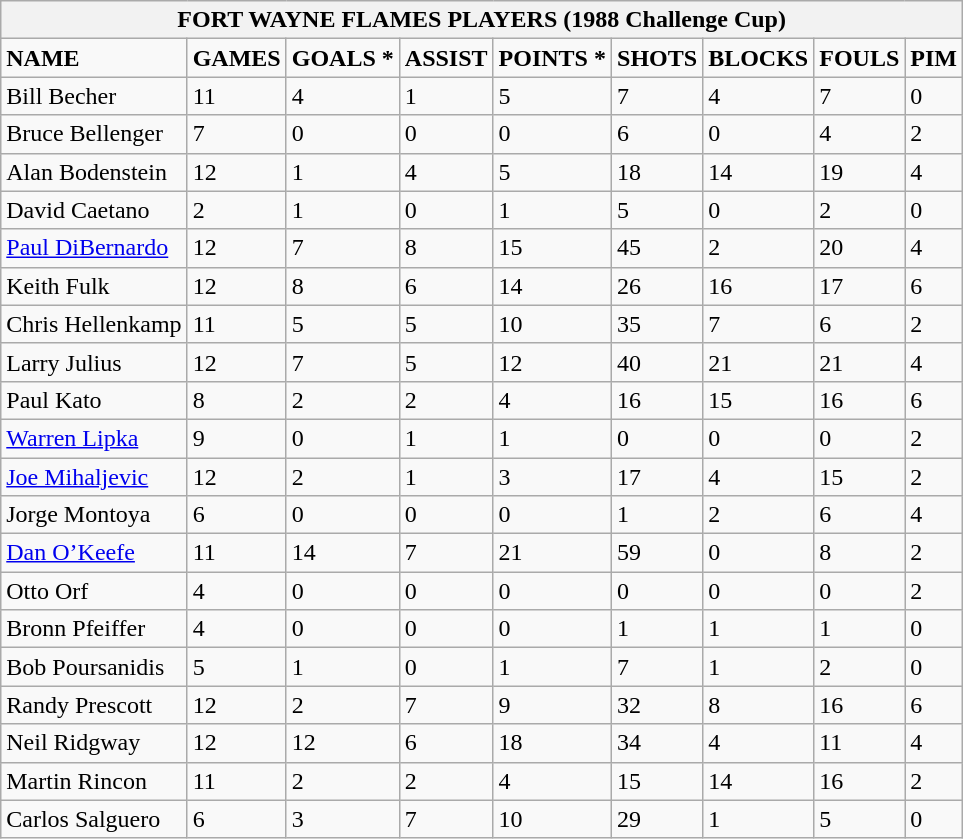<table class="wikitable">
<tr>
<th colspan=9>FORT WAYNE FLAMES PLAYERS (1988 Challenge Cup)</th>
</tr>
<tr>
<td><strong>NAME</strong></td>
<td><strong>GAMES</strong></td>
<td><strong>GOALS *</strong></td>
<td><strong>ASSIST</strong></td>
<td><strong>POINTS *</strong></td>
<td><strong>SHOTS</strong></td>
<td><strong>BLOCKS</strong></td>
<td><strong>FOULS</strong></td>
<td><strong>PIM</strong></td>
</tr>
<tr>
<td>Bill Becher</td>
<td>11</td>
<td>4</td>
<td>1</td>
<td>5</td>
<td>7</td>
<td>4</td>
<td>7</td>
<td>0</td>
</tr>
<tr>
<td>Bruce Bellenger</td>
<td>7</td>
<td>0</td>
<td>0</td>
<td>0</td>
<td>6</td>
<td>0</td>
<td>4</td>
<td>2</td>
</tr>
<tr>
<td>Alan Bodenstein</td>
<td>12</td>
<td>1</td>
<td>4</td>
<td>5</td>
<td>18</td>
<td>14</td>
<td>19</td>
<td>4</td>
</tr>
<tr>
<td>David Caetano</td>
<td>2</td>
<td>1</td>
<td>0</td>
<td>1</td>
<td>5</td>
<td>0</td>
<td>2</td>
<td>0</td>
</tr>
<tr>
<td><a href='#'>Paul DiBernardo</a></td>
<td>12</td>
<td>7</td>
<td>8</td>
<td>15</td>
<td>45</td>
<td>2</td>
<td>20</td>
<td>4</td>
</tr>
<tr>
<td>Keith Fulk</td>
<td>12</td>
<td>8</td>
<td>6</td>
<td>14</td>
<td>26</td>
<td>16</td>
<td>17</td>
<td>6</td>
</tr>
<tr>
<td>Chris Hellenkamp</td>
<td>11</td>
<td>5</td>
<td>5</td>
<td>10</td>
<td>35</td>
<td>7</td>
<td>6</td>
<td>2</td>
</tr>
<tr>
<td>Larry Julius</td>
<td>12</td>
<td>7</td>
<td>5</td>
<td>12</td>
<td>40</td>
<td>21</td>
<td>21</td>
<td>4</td>
</tr>
<tr>
<td>Paul Kato</td>
<td>8</td>
<td>2</td>
<td>2</td>
<td>4</td>
<td>16</td>
<td>15</td>
<td>16</td>
<td>6</td>
</tr>
<tr>
<td><a href='#'>Warren Lipka</a></td>
<td>9</td>
<td>0</td>
<td>1</td>
<td>1</td>
<td>0</td>
<td>0</td>
<td>0</td>
<td>2</td>
</tr>
<tr>
<td><a href='#'>Joe Mihaljevic</a></td>
<td>12</td>
<td>2</td>
<td>1</td>
<td>3</td>
<td>17</td>
<td>4</td>
<td>15</td>
<td>2</td>
</tr>
<tr>
<td>Jorge Montoya</td>
<td>6</td>
<td>0</td>
<td>0</td>
<td>0</td>
<td>1</td>
<td>2</td>
<td>6</td>
<td>4</td>
</tr>
<tr>
<td><a href='#'>Dan O’Keefe</a></td>
<td>11</td>
<td>14</td>
<td>7</td>
<td>21</td>
<td>59</td>
<td>0</td>
<td>8</td>
<td>2</td>
</tr>
<tr>
<td>Otto Orf</td>
<td>4</td>
<td>0</td>
<td>0</td>
<td>0</td>
<td>0</td>
<td>0</td>
<td>0</td>
<td>2</td>
</tr>
<tr>
<td>Bronn Pfeiffer</td>
<td>4</td>
<td>0</td>
<td>0</td>
<td>0</td>
<td>1</td>
<td>1</td>
<td>1</td>
<td>0</td>
</tr>
<tr>
<td>Bob Poursanidis</td>
<td>5</td>
<td>1</td>
<td>0</td>
<td>1</td>
<td>7</td>
<td>1</td>
<td>2</td>
<td>0</td>
</tr>
<tr>
<td>Randy Prescott</td>
<td>12</td>
<td>2</td>
<td>7</td>
<td>9</td>
<td>32</td>
<td>8</td>
<td>16</td>
<td>6</td>
</tr>
<tr>
<td>Neil Ridgway</td>
<td>12</td>
<td>12</td>
<td>6</td>
<td>18</td>
<td>34</td>
<td>4</td>
<td>11</td>
<td>4</td>
</tr>
<tr>
<td>Martin Rincon</td>
<td>11</td>
<td>2</td>
<td>2</td>
<td>4</td>
<td>15</td>
<td>14</td>
<td>16</td>
<td>2</td>
</tr>
<tr>
<td>Carlos Salguero</td>
<td>6</td>
<td>3</td>
<td>7</td>
<td>10</td>
<td>29</td>
<td>1</td>
<td>5</td>
<td>0</td>
</tr>
</table>
